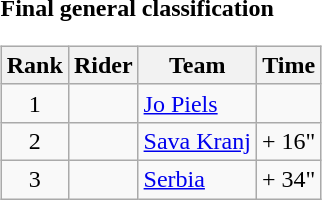<table>
<tr>
<td><strong>Final general classification</strong><br><table class="wikitable">
<tr>
<th scope="col">Rank</th>
<th scope="col">Rider</th>
<th scope="col">Team</th>
<th scope="col">Time</th>
</tr>
<tr>
<td style="text-align:center;">1</td>
<td></td>
<td><a href='#'>Jo Piels</a></td>
<td style="text-align:right;"></td>
</tr>
<tr>
<td style="text-align:center;">2</td>
<td></td>
<td><a href='#'>Sava Kranj</a></td>
<td style="text-align:right;">+ 16"</td>
</tr>
<tr>
<td style="text-align:center;">3</td>
<td></td>
<td><a href='#'>Serbia</a></td>
<td style="text-align:right;">+ 34"</td>
</tr>
</table>
</td>
</tr>
</table>
